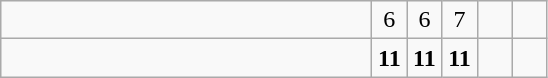<table class="wikitable">
<tr>
<td style="width:15em"></td>
<td align=center style="width:1em">6</td>
<td align=center style="width:1em">6</td>
<td align=center style="width:1em">7</td>
<td align=center style="width:1em"></td>
<td align=center style="width:1em"></td>
</tr>
<tr>
<td style="width:15em"></td>
<td align=center style="width:1em"><strong>11</strong></td>
<td align=center style="width:1em"><strong>11</strong></td>
<td align=center style="width:1em"><strong>11</strong></td>
<td align=center style="width:1em"></td>
<td align=center style="width:1em"></td>
</tr>
</table>
